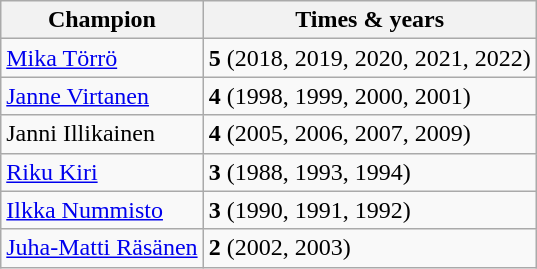<table class="wikitable">
<tr>
<th>Champion</th>
<th>Times & years</th>
</tr>
<tr>
<td> <a href='#'>Mika Törrö</a></td>
<td><strong>5</strong> (2018, 2019, 2020, 2021, 2022)</td>
</tr>
<tr>
<td> <a href='#'>Janne Virtanen</a></td>
<td><strong>4</strong> (1998, 1999, 2000, 2001)</td>
</tr>
<tr>
<td> Janni Illikainen</td>
<td><strong>4</strong> (2005, 2006, 2007, 2009)</td>
</tr>
<tr>
<td> <a href='#'>Riku Kiri</a></td>
<td><strong>3</strong> (1988, 1993, 1994)</td>
</tr>
<tr>
<td> <a href='#'>Ilkka Nummisto</a></td>
<td><strong>3</strong> (1990, 1991, 1992)</td>
</tr>
<tr>
<td> <a href='#'>Juha-Matti Räsänen</a></td>
<td><strong>2</strong> (2002, 2003)</td>
</tr>
</table>
